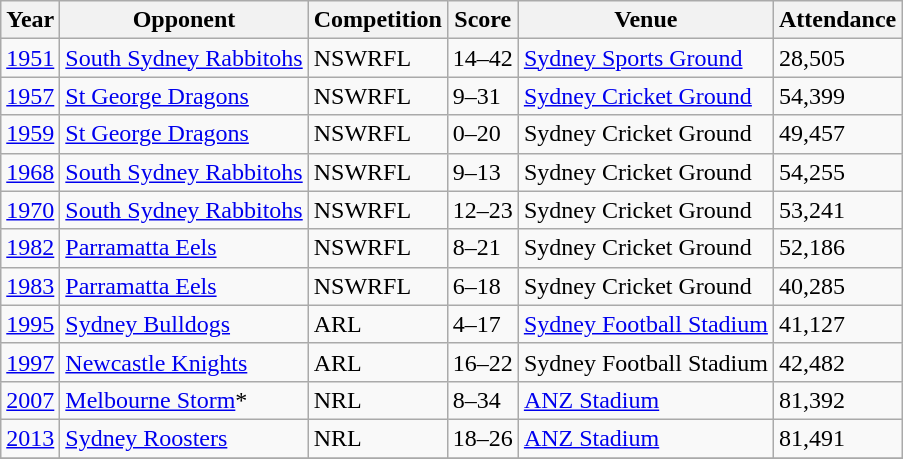<table class="wikitable" style="text-align:left;">
<tr>
<th>Year</th>
<th>Opponent</th>
<th>Competition</th>
<th>Score</th>
<th>Venue</th>
<th>Attendance</th>
</tr>
<tr>
<td><a href='#'>1951</a></td>
<td style="text-align:left;"> <a href='#'>South Sydney Rabbitohs</a></td>
<td>NSWRFL</td>
<td>14–42</td>
<td><a href='#'>Sydney Sports Ground</a></td>
<td>28,505</td>
</tr>
<tr>
<td><a href='#'>1957</a></td>
<td style="text-align:left;"> <a href='#'>St George Dragons</a></td>
<td>NSWRFL</td>
<td>9–31</td>
<td><a href='#'>Sydney Cricket Ground</a></td>
<td>54,399</td>
</tr>
<tr>
<td><a href='#'>1959</a></td>
<td style="text-align:left;"> <a href='#'>St George Dragons</a></td>
<td>NSWRFL</td>
<td>0–20</td>
<td>Sydney Cricket Ground</td>
<td>49,457</td>
</tr>
<tr>
<td><a href='#'>1968</a></td>
<td style="text-align:left;"> <a href='#'>South Sydney Rabbitohs</a></td>
<td>NSWRFL</td>
<td>9–13</td>
<td>Sydney Cricket Ground</td>
<td>54,255</td>
</tr>
<tr>
<td><a href='#'>1970</a></td>
<td style="text-align:left;"> <a href='#'>South Sydney Rabbitohs</a></td>
<td>NSWRFL</td>
<td>12–23</td>
<td>Sydney Cricket Ground</td>
<td>53,241</td>
</tr>
<tr>
<td><a href='#'>1982</a></td>
<td style="text-align:left;"> <a href='#'>Parramatta Eels</a></td>
<td>NSWRFL</td>
<td>8–21</td>
<td>Sydney Cricket Ground</td>
<td>52,186</td>
</tr>
<tr>
<td><a href='#'>1983</a></td>
<td style="text-align:left;"> <a href='#'>Parramatta Eels</a></td>
<td>NSWRFL</td>
<td>6–18</td>
<td>Sydney Cricket Ground</td>
<td>40,285</td>
</tr>
<tr>
<td><a href='#'>1995</a></td>
<td style="text-align:left;"> <a href='#'>Sydney Bulldogs</a></td>
<td>ARL</td>
<td>4–17</td>
<td><a href='#'>Sydney Football Stadium</a></td>
<td>41,127</td>
</tr>
<tr>
<td><a href='#'>1997</a></td>
<td style="text-align:left;"> <a href='#'>Newcastle Knights</a></td>
<td>ARL</td>
<td>16–22</td>
<td>Sydney Football Stadium</td>
<td>42,482</td>
</tr>
<tr>
<td><a href='#'>2007</a></td>
<td style="text-align:left;"> <a href='#'>Melbourne Storm</a>*</td>
<td>NRL</td>
<td>8–34</td>
<td><a href='#'>ANZ Stadium</a></td>
<td>81,392</td>
</tr>
<tr>
<td><a href='#'>2013</a></td>
<td style="text-align:left;"> <a href='#'>Sydney Roosters</a></td>
<td>NRL</td>
<td>18–26</td>
<td><a href='#'>ANZ Stadium</a></td>
<td>81,491</td>
</tr>
<tr>
</tr>
</table>
